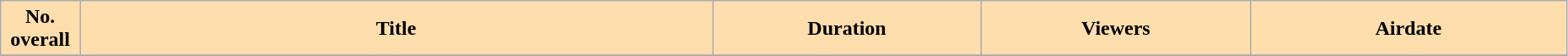<table class="wikitable plainrowheaders" style="width:98%;">
<tr>
<th style="background:#ffdead" width=5%>No. overall</th>
<th style="background:#ffdead" width=40%>Title</th>
<th style="background:#ffdead" width=17%>Duration</th>
<th style="background:#ffdead" width=17%>Viewers</th>
<th style="background:#ffdead" width=20%>Airdate</th>
</tr>
<tr>
</tr>
</table>
